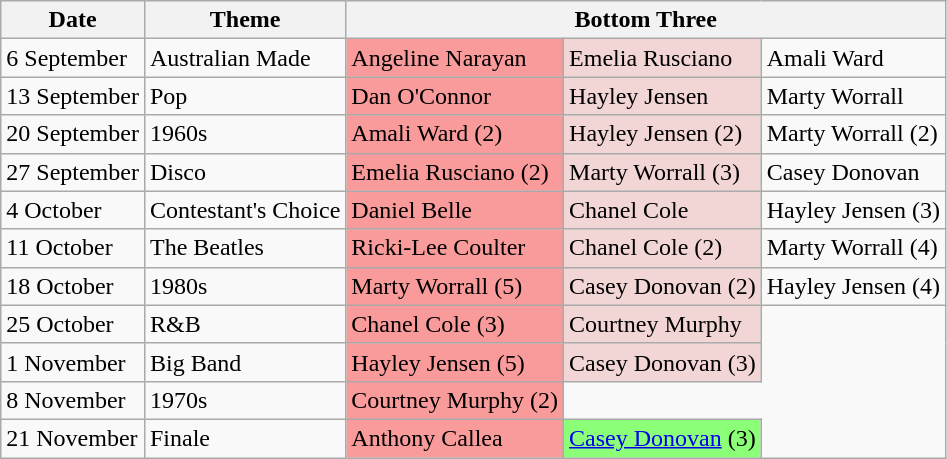<table class="wikitable">
<tr>
<th>Date</th>
<th>Theme</th>
<th colspan="3" style="text-align:center;">Bottom Three</th>
</tr>
<tr>
<td>6 September</td>
<td>Australian Made</td>
<td style="background:#f99b9b;">Angeline Narayan</td>
<td style="background:#f2d6d6;">Emelia Rusciano</td>
<td>Amali Ward</td>
</tr>
<tr>
<td>13 September</td>
<td>Pop</td>
<td style="background:#f99b9b;">Dan O'Connor</td>
<td style="background:#f2d6d6;">Hayley Jensen</td>
<td>Marty Worrall</td>
</tr>
<tr>
<td>20 September</td>
<td>1960s</td>
<td style="background:#f99b9b;">Amali Ward (2)</td>
<td style="background:#f2d6d6;">Hayley Jensen (2)</td>
<td>Marty Worrall (2)</td>
</tr>
<tr>
<td>27 September</td>
<td>Disco</td>
<td style="background:#f99b9b;">Emelia Rusciano (2)</td>
<td style="background:#f2d6d6;">Marty Worrall (3)</td>
<td>Casey Donovan</td>
</tr>
<tr>
<td>4 October</td>
<td>Contestant's Choice</td>
<td style="background:#f99b9b;">Daniel Belle</td>
<td style="background:#f2d6d6;">Chanel Cole</td>
<td>Hayley Jensen (3)</td>
</tr>
<tr>
<td>11 October</td>
<td>The Beatles</td>
<td style="background:#f99b9b;">Ricki-Lee Coulter</td>
<td style="background:#f2d6d6;">Chanel Cole (2)</td>
<td>Marty Worrall (4)</td>
</tr>
<tr>
<td>18 October</td>
<td>1980s</td>
<td style="background:#f99b9b;">Marty Worrall (5)</td>
<td style="background:#f2d6d6;">Casey Donovan (2)</td>
<td>Hayley Jensen (4)</td>
</tr>
<tr>
<td>25 October</td>
<td>R&B</td>
<td style="background:#f99b9b;">Chanel Cole (3)</td>
<td style="background:#f2d6d6;">Courtney Murphy</td>
</tr>
<tr>
<td>1 November</td>
<td>Big Band</td>
<td style="background:#f99b9b;">Hayley Jensen (5)</td>
<td style="background:#f2d6d6;">Casey Donovan (3)</td>
</tr>
<tr>
<td>8 November</td>
<td>1970s</td>
<td style="background:#f99b9b;">Courtney Murphy (2)</td>
</tr>
<tr>
<td>21 November</td>
<td>Finale</td>
<td style="background:#f99b9b;">Anthony Callea</td>
<td style="background:#8cff78;"><a href='#'>Casey Donovan</a> (3)</td>
</tr>
</table>
